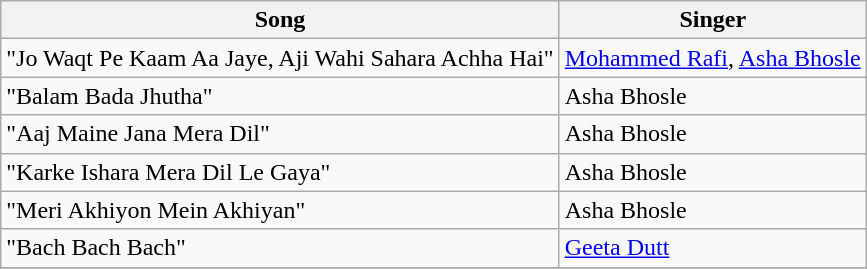<table class="wikitable">
<tr>
<th>Song</th>
<th>Singer</th>
</tr>
<tr>
<td>"Jo Waqt Pe Kaam Aa Jaye, Aji Wahi Sahara Achha Hai"</td>
<td><a href='#'>Mohammed Rafi</a>, <a href='#'>Asha Bhosle</a></td>
</tr>
<tr>
<td>"Balam Bada Jhutha"</td>
<td>Asha Bhosle</td>
</tr>
<tr>
<td>"Aaj Maine Jana Mera Dil"</td>
<td>Asha Bhosle</td>
</tr>
<tr>
<td>"Karke Ishara Mera Dil Le Gaya"</td>
<td>Asha Bhosle</td>
</tr>
<tr>
<td>"Meri Akhiyon Mein Akhiyan"</td>
<td>Asha Bhosle</td>
</tr>
<tr>
<td>"Bach Bach Bach"</td>
<td><a href='#'>Geeta Dutt</a></td>
</tr>
<tr>
</tr>
</table>
